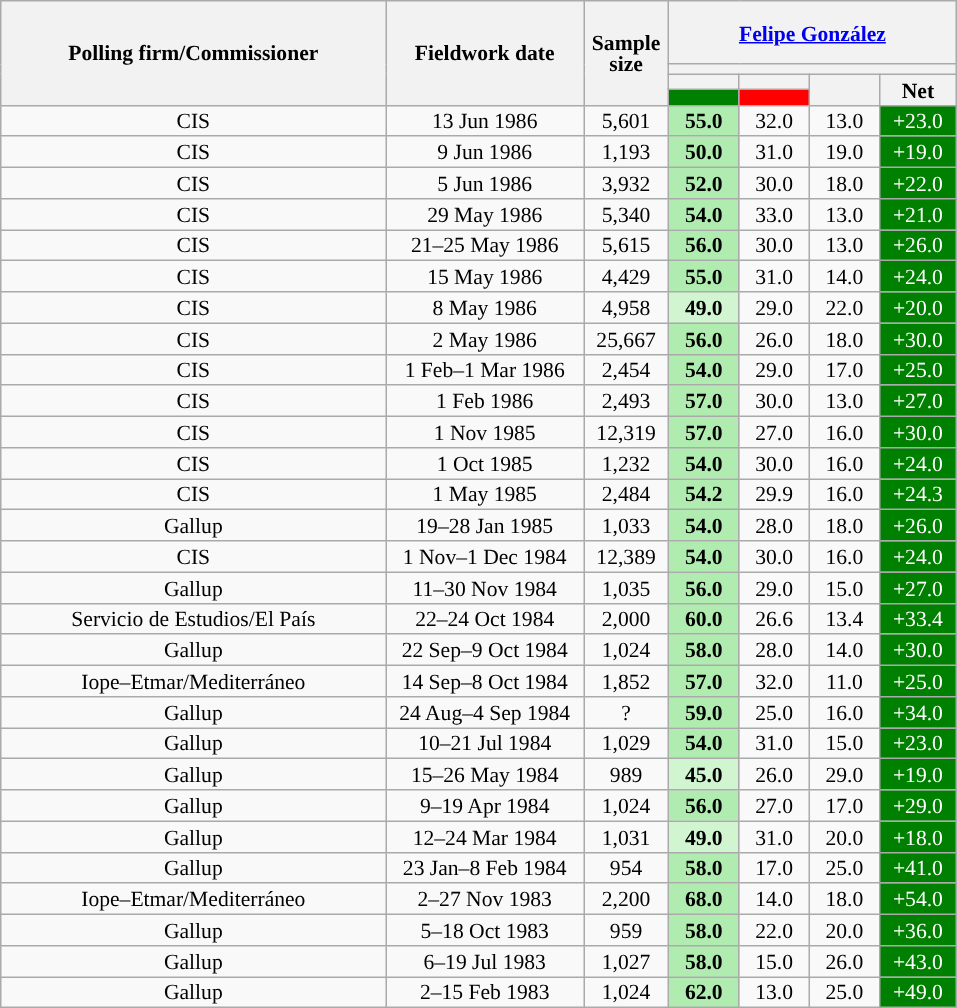<table class="wikitable collapsible collapsed" style="text-align:center; font-size:90%; line-height:14px;">
<tr style="height:42px;">
<th style="width:250px;" rowspan="4">Polling firm/Commissioner</th>
<th style="width:125px;" rowspan="4">Fieldwork date</th>
<th style="width:50px;" rowspan="4">Sample size</th>
<th style="width:185px;" colspan="4"><a href='#'>Felipe González</a><br></th>
</tr>
<tr>
<th colspan="4" style="background:"></th>
</tr>
<tr>
<th style="width:30px;"></th>
<th style="width:30px;"></th>
<th style="width:30px;" rowspan="2"></th>
<th style="width:30px;" rowspan="2">Net</th>
</tr>
<tr>
<th style="color:inherit;background:#008000;"></th>
<th style="color:inherit;background:#FF0000;"></th>
</tr>
<tr>
<td>CIS</td>
<td>13 Jun 1986</td>
<td>5,601</td>
<td style="background:#B0ECB0;"><strong>55.0</strong></td>
<td>32.0</td>
<td>13.0</td>
<td style="background:#008000; color:white;">+23.0</td>
</tr>
<tr>
<td>CIS</td>
<td>9 Jun 1986</td>
<td>1,193</td>
<td style="background:#B0ECB0;"><strong>50.0</strong></td>
<td>31.0</td>
<td>19.0</td>
<td style="background:#008000; color:white;">+19.0</td>
</tr>
<tr>
<td>CIS</td>
<td>5 Jun 1986</td>
<td>3,932</td>
<td style="background:#B0ECB0;"><strong>52.0</strong></td>
<td>30.0</td>
<td>18.0</td>
<td style="background:#008000; color:white;">+22.0</td>
</tr>
<tr>
<td>CIS</td>
<td>29 May 1986</td>
<td>5,340</td>
<td style="background:#B0ECB0;"><strong>54.0</strong></td>
<td>33.0</td>
<td>13.0</td>
<td style="background:#008000; color:white;">+21.0</td>
</tr>
<tr>
<td>CIS</td>
<td>21–25 May 1986</td>
<td>5,615</td>
<td style="background:#B0ECB0;"><strong>56.0</strong></td>
<td>30.0</td>
<td>13.0</td>
<td style="background:#008000; color:white;">+26.0</td>
</tr>
<tr>
<td>CIS</td>
<td>15 May 1986</td>
<td>4,429</td>
<td style="background:#B0ECB0;"><strong>55.0</strong></td>
<td>31.0</td>
<td>14.0</td>
<td style="background:#008000; color:white;">+24.0</td>
</tr>
<tr>
<td>CIS</td>
<td>8 May 1986</td>
<td>4,958</td>
<td style="background:#D1F5D1;"><strong>49.0</strong></td>
<td>29.0</td>
<td>22.0</td>
<td style="background:#008000; color:white;">+20.0</td>
</tr>
<tr>
<td>CIS</td>
<td>2 May 1986</td>
<td>25,667</td>
<td style="background:#B0ECB0;"><strong>56.0</strong></td>
<td>26.0</td>
<td>18.0</td>
<td style="background:#008000; color:white;">+30.0</td>
</tr>
<tr>
<td>CIS</td>
<td>1 Feb–1 Mar 1986</td>
<td>2,454</td>
<td style="background:#B0ECB0;"><strong>54.0</strong></td>
<td>29.0</td>
<td>17.0</td>
<td style="background:#008000; color:white;">+25.0</td>
</tr>
<tr>
<td>CIS</td>
<td>1 Feb 1986</td>
<td>2,493</td>
<td style="background:#B0ECB0;"><strong>57.0</strong></td>
<td>30.0</td>
<td>13.0</td>
<td style="background:#008000; color:white;">+27.0</td>
</tr>
<tr>
<td>CIS</td>
<td>1 Nov 1985</td>
<td>12,319</td>
<td style="background:#B0ECB0;"><strong>57.0</strong></td>
<td>27.0</td>
<td>16.0</td>
<td style="background:#008000; color:white;">+30.0</td>
</tr>
<tr>
<td>CIS</td>
<td>1 Oct 1985</td>
<td>1,232</td>
<td style="background:#B0ECB0;"><strong>54.0</strong></td>
<td>30.0</td>
<td>16.0</td>
<td style="background:#008000; color:white;">+24.0</td>
</tr>
<tr>
<td>CIS</td>
<td>1 May 1985</td>
<td>2,484</td>
<td style="background:#B0ECB0;"><strong>54.2</strong></td>
<td>29.9</td>
<td>16.0</td>
<td style="background:#008000; color:white;">+24.3</td>
</tr>
<tr>
<td>Gallup</td>
<td>19–28 Jan 1985</td>
<td>1,033</td>
<td style="background:#B0ECB0;"><strong>54.0</strong></td>
<td>28.0</td>
<td>18.0</td>
<td style="background:#008000; color:white;">+26.0</td>
</tr>
<tr>
<td>CIS</td>
<td>1 Nov–1 Dec 1984</td>
<td>12,389</td>
<td style="background:#B0ECB0;"><strong>54.0</strong></td>
<td>30.0</td>
<td>16.0</td>
<td style="background:#008000; color:white;">+24.0</td>
</tr>
<tr>
<td>Gallup</td>
<td>11–30 Nov 1984</td>
<td>1,035</td>
<td style="background:#B0ECB0;"><strong>56.0</strong></td>
<td>29.0</td>
<td>15.0</td>
<td style="background:#008000; color:white;">+27.0</td>
</tr>
<tr>
<td>Servicio de Estudios/El País</td>
<td>22–24 Oct 1984</td>
<td>2,000</td>
<td style="background:#B0ECB0;"><strong>60.0</strong></td>
<td>26.6</td>
<td>13.4</td>
<td style="background:#008000; color:white;">+33.4</td>
</tr>
<tr>
<td>Gallup</td>
<td>22 Sep–9 Oct 1984</td>
<td>1,024</td>
<td style="background:#B0ECB0;"><strong>58.0</strong></td>
<td>28.0</td>
<td>14.0</td>
<td style="background:#008000; color:white;">+30.0</td>
</tr>
<tr>
<td>Iope–Etmar/Mediterráneo</td>
<td>14 Sep–8 Oct 1984</td>
<td>1,852</td>
<td style="background:#B0ECB0;"><strong>57.0</strong></td>
<td>32.0</td>
<td>11.0</td>
<td style="background:#008000; color:white;">+25.0</td>
</tr>
<tr>
<td>Gallup</td>
<td>24 Aug–4 Sep 1984</td>
<td>?</td>
<td style="background:#B0ECB0;"><strong>59.0</strong></td>
<td>25.0</td>
<td>16.0</td>
<td style="background:#008000; color:white;">+34.0</td>
</tr>
<tr>
<td>Gallup</td>
<td>10–21 Jul 1984</td>
<td>1,029</td>
<td style="background:#B0ECB0;"><strong>54.0</strong></td>
<td>31.0</td>
<td>15.0</td>
<td style="background:#008000; color:white;">+23.0</td>
</tr>
<tr>
<td>Gallup</td>
<td>15–26 May 1984</td>
<td>989</td>
<td style="background:#D1F5D1;"><strong>45.0</strong></td>
<td>26.0</td>
<td>29.0</td>
<td style="background:#008000; color:white;">+19.0</td>
</tr>
<tr>
<td>Gallup</td>
<td>9–19 Apr 1984</td>
<td>1,024</td>
<td style="background:#B0ECB0;"><strong>56.0</strong></td>
<td>27.0</td>
<td>17.0</td>
<td style="background:#008000; color:white;">+29.0</td>
</tr>
<tr>
<td>Gallup</td>
<td>12–24 Mar 1984</td>
<td>1,031</td>
<td style="background:#D1F5D1;"><strong>49.0</strong></td>
<td>31.0</td>
<td>20.0</td>
<td style="background:#008000; color:white;">+18.0</td>
</tr>
<tr>
<td>Gallup</td>
<td>23 Jan–8 Feb 1984</td>
<td>954</td>
<td style="background:#B0ECB0;"><strong>58.0</strong></td>
<td>17.0</td>
<td>25.0</td>
<td style="background:#008000; color:white;">+41.0</td>
</tr>
<tr>
<td>Iope–Etmar/Mediterráneo</td>
<td>2–27 Nov 1983</td>
<td>2,200</td>
<td style="background:#B0ECB0;"><strong>68.0</strong></td>
<td>14.0</td>
<td>18.0</td>
<td style="background:#008000; color:white;">+54.0</td>
</tr>
<tr>
<td>Gallup</td>
<td>5–18 Oct 1983</td>
<td>959</td>
<td style="background:#B0ECB0;"><strong>58.0</strong></td>
<td>22.0</td>
<td>20.0</td>
<td style="background:#008000; color:white;">+36.0</td>
</tr>
<tr>
<td>Gallup</td>
<td>6–19 Jul 1983</td>
<td>1,027</td>
<td style="background:#B0ECB0;"><strong>58.0</strong></td>
<td>15.0</td>
<td>26.0</td>
<td style="background:#008000; color:white;">+43.0</td>
</tr>
<tr>
<td>Gallup</td>
<td>2–15 Feb 1983</td>
<td>1,024</td>
<td style="background:#B0ECB0;"><strong>62.0</strong></td>
<td>13.0</td>
<td>25.0</td>
<td style="background:#008000; color:white;">+49.0</td>
</tr>
</table>
